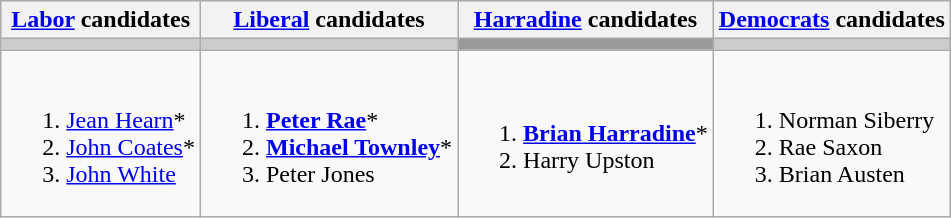<table class="wikitable">
<tr>
<th><a href='#'>Labor</a> candidates</th>
<th><a href='#'>Liberal</a> candidates</th>
<th><a href='#'>Harradine</a> candidates</th>
<th><a href='#'>Democrats</a> candidates</th>
</tr>
<tr bgcolor="#cccccc">
<td></td>
<td></td>
<td bgcolor="#999999"></td>
<td></td>
</tr>
<tr>
<td><br><ol><li><a href='#'>Jean Hearn</a>*</li><li><a href='#'>John Coates</a>*</li><li><a href='#'>John White</a></li></ol></td>
<td><br><ol><li><strong><a href='#'>Peter Rae</a></strong>*</li><li><strong><a href='#'>Michael Townley</a></strong>*</li><li>Peter Jones</li></ol></td>
<td><br><ol><li><strong><a href='#'>Brian Harradine</a></strong>*</li><li>Harry Upston</li></ol></td>
<td valign=top><br><ol><li>Norman Siberry</li><li>Rae Saxon</li><li>Brian Austen</li></ol></td>
</tr>
</table>
